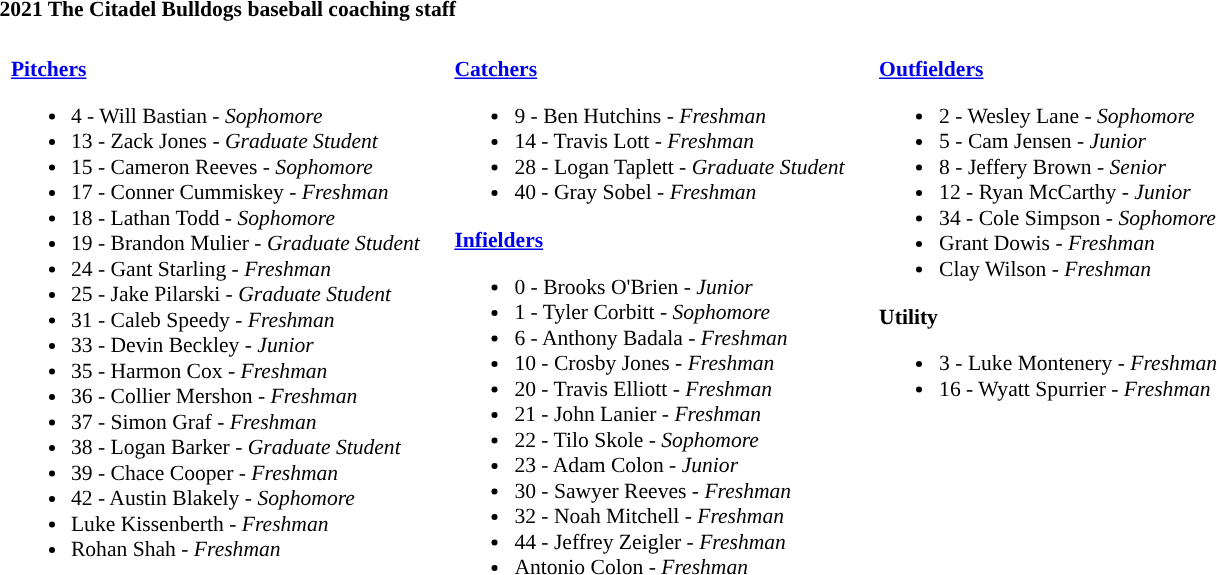<table class="toccolours" style="text-align: left; font-size:90%;">
<tr>
<th colspan="9">2021 The Citadel Bulldogs baseball coaching staff</th>
</tr>
<tr>
</tr>
<tr>
<td width="03"> </td>
<td valign="top"><br><strong><a href='#'>Pitchers</a></strong><ul><li>4 - Will Bastian - <em>Sophomore</em></li><li>13 - Zack Jones - <em>Graduate Student</em></li><li>15 - Cameron Reeves - <em>Sophomore</em></li><li>17 - Conner Cummiskey - <em>Freshman</em></li><li>18 - Lathan Todd - <em>Sophomore</em></li><li>19 - Brandon Mulier - <em>Graduate Student</em></li><li>24 - Gant Starling - <em>Freshman</em></li><li>25 - Jake Pilarski - <em>Graduate Student</em></li><li>31 - Caleb Speedy - <em>Freshman</em></li><li>33 - Devin Beckley - <em>Junior</em></li><li>35 - Harmon Cox - <em>Freshman</em></li><li>36 - Collier Mershon - <em>Freshman</em></li><li>37 - Simon Graf - <em>Freshman</em></li><li>38 - Logan Barker - <em>Graduate Student</em></li><li>39 - Chace Cooper - <em>Freshman</em></li><li>42 - Austin Blakely - <em> Sophomore</em></li><li>Luke Kissenberth - <em>Freshman</em></li><li>Rohan Shah - <em>Freshman</em></li></ul></td>
<td width="15"> </td>
<td valign="top"><br><strong><a href='#'>Catchers</a></strong><ul><li>9 - Ben Hutchins - <em>Freshman</em></li><li>14 - Travis Lott - <em>Freshman</em></li><li>28 - Logan Taplett - <em>Graduate Student</em></li><li>40 - Gray Sobel - <em>Freshman</em></li></ul><strong><a href='#'>Infielders</a></strong><ul><li>0 - Brooks O'Brien - <em>Junior</em></li><li>1 - Tyler Corbitt - <em>Sophomore</em></li><li>6 - Anthony Badala - <em>Freshman</em></li><li>10 - Crosby Jones - <em>Freshman</em></li><li>20 - Travis Elliott - <em>Freshman</em></li><li>21 - John Lanier - <em>Freshman</em></li><li>22 - Tilo Skole - <em> Sophomore</em></li><li>23 - Adam Colon - <em>Junior</em></li><li>30 - Sawyer Reeves - <em>Freshman</em></li><li>32 - Noah Mitchell - <em>Freshman</em></li><li>44 - Jeffrey Zeigler - <em>Freshman</em></li><li>Antonio Colon - <em>Freshman</em></li></ul></td>
<td width="15"> </td>
<td valign="top"><br><strong><a href='#'>Outfielders</a></strong><ul><li>2 - Wesley Lane - <em>Sophomore</em></li><li>5 - Cam Jensen - <em> Junior</em></li><li>8 - Jeffery Brown - <em>Senior</em></li><li>12 - Ryan McCarthy - <em>Junior</em></li><li>34 - Cole Simpson - <em>Sophomore</em></li><li>Grant Dowis - <em>Freshman</em></li><li>Clay Wilson - <em>Freshman</em></li></ul><strong>Utility</strong><ul><li>3 - Luke Montenery - <em>Freshman</em></li><li>16 - Wyatt Spurrier - <em>Freshman</em></li></ul></td>
</tr>
</table>
